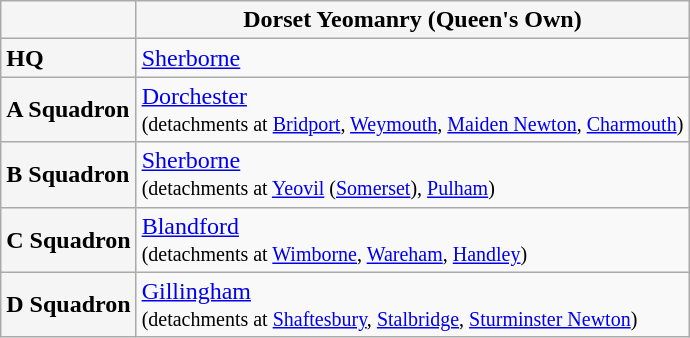<table class="wikitable">
<tr>
<th style="background:WhiteSmoke;"></th>
<th style="background:WhiteSmoke;">Dorset Yeomanry (Queen's Own)</th>
</tr>
<tr>
<td style="background:WhiteSmoke;"><strong>HQ</strong></td>
<td><a href='#'>Sherborne</a></td>
</tr>
<tr>
<td style="background:WhiteSmoke;"><strong>A Squadron</strong></td>
<td><a href='#'>Dorchester</a><br><small>(detachments at <a href='#'>Bridport</a>, <a href='#'>Weymouth</a>, <a href='#'>Maiden Newton</a>, <a href='#'>Charmouth</a>)</small></td>
</tr>
<tr>
<td style="background:WhiteSmoke;"><strong>B Squadron</strong></td>
<td><a href='#'>Sherborne</a><br><small>(detachments at <a href='#'>Yeovil</a> (<a href='#'>Somerset</a>), <a href='#'>Pulham</a>)</small></td>
</tr>
<tr>
<td style="background:WhiteSmoke;"><strong>C Squadron</strong></td>
<td><a href='#'>Blandford</a><br><small>(detachments at <a href='#'>Wimborne</a>, <a href='#'>Wareham</a>, <a href='#'>Handley</a>)</small></td>
</tr>
<tr>
<td style="background:WhiteSmoke;"><strong>D Squadron</strong></td>
<td><a href='#'>Gillingham</a><br><small>(detachments at <a href='#'>Shaftesbury</a>, <a href='#'>Stalbridge</a>, <a href='#'>Sturminster Newton</a>)</small></td>
</tr>
</table>
